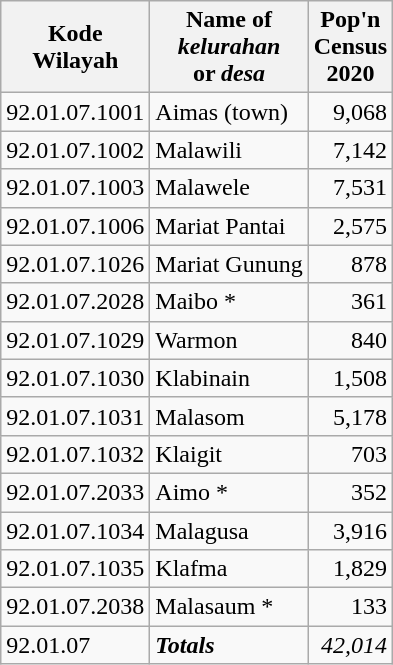<table class="sortable wikitable">
<tr>
<th>Kode<br>Wilayah</th>
<th>Name of <br><em>kelurahan</em> <br>or <em>desa</em></th>
<th>Pop'n<br>Census<br>2020</th>
</tr>
<tr>
<td>92.01.07.1001</td>
<td>Aimas (town)</td>
<td align="right">9,068</td>
</tr>
<tr>
<td>92.01.07.1002</td>
<td>Malawili</td>
<td align="right">7,142</td>
</tr>
<tr>
<td>92.01.07.1003</td>
<td>Malawele</td>
<td align="right">7,531</td>
</tr>
<tr>
<td>92.01.07.1006</td>
<td>Mariat Pantai</td>
<td align="right">2,575</td>
</tr>
<tr>
<td>92.01.07.1026</td>
<td>Mariat Gunung</td>
<td align="right">878</td>
</tr>
<tr>
<td>92.01.07.2028</td>
<td>Maibo *</td>
<td align="right">361</td>
</tr>
<tr>
<td>92.01.07.1029</td>
<td>Warmon</td>
<td align="right">840</td>
</tr>
<tr>
<td>92.01.07.1030</td>
<td>Klabinain</td>
<td align="right">1,508</td>
</tr>
<tr>
<td>92.01.07.1031</td>
<td>Malasom</td>
<td align="right">5,178</td>
</tr>
<tr>
<td>92.01.07.1032</td>
<td>Klaigit</td>
<td align="right">703</td>
</tr>
<tr>
<td>92.01.07.2033</td>
<td>Aimo *</td>
<td align="right">352</td>
</tr>
<tr>
<td>92.01.07.1034</td>
<td>Malagusa</td>
<td align="right">3,916</td>
</tr>
<tr>
<td>92.01.07.1035</td>
<td>Klafma</td>
<td align="right">1,829</td>
</tr>
<tr>
<td>92.01.07.2038</td>
<td>Malasaum *</td>
<td align="right">133</td>
</tr>
<tr>
<td>92.01.07</td>
<td><strong><em>Totals</em></strong></td>
<td align="right"><em>42,014</em></td>
</tr>
</table>
